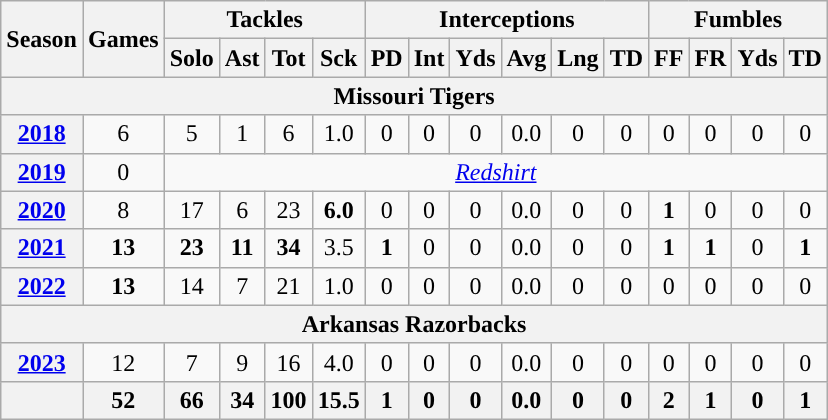<table class="wikitable" style="text-align:center;">
<tr>
<th rowspan="2">Season</th>
<th rowspan="2">Games</th>
<th colspan="4">Tackles</th>
<th colspan="6">Interceptions</th>
<th colspan="4">Fumbles</th>
</tr>
<tr>
<th>Solo</th>
<th>Ast</th>
<th>Tot</th>
<th>Sck</th>
<th>PD</th>
<th>Int</th>
<th>Yds</th>
<th>Avg</th>
<th>Lng</th>
<th>TD</th>
<th>FF</th>
<th>FR</th>
<th>Yds</th>
<th>TD</th>
</tr>
<tr>
<th colspan="20">Missouri Tigers</th>
</tr>
<tr>
<th><a href='#'>2018</a></th>
<td>6</td>
<td>5</td>
<td>1</td>
<td>6</td>
<td>1.0</td>
<td>0</td>
<td>0</td>
<td>0</td>
<td>0.0</td>
<td>0</td>
<td>0</td>
<td>0</td>
<td>0</td>
<td>0</td>
<td>0</td>
</tr>
<tr>
<th><a href='#'>2019</a></th>
<td>0</td>
<td colspan="14"> <em><a href='#'>Redshirt</a></em></td>
</tr>
<tr>
<th><a href='#'>2020</a></th>
<td>8</td>
<td>17</td>
<td>6</td>
<td>23</td>
<td><strong>6.0</strong></td>
<td>0</td>
<td>0</td>
<td>0</td>
<td>0.0</td>
<td>0</td>
<td>0</td>
<td><strong>1</strong></td>
<td>0</td>
<td>0</td>
<td>0</td>
</tr>
<tr>
<th><a href='#'>2021</a></th>
<td><strong>13</strong></td>
<td><strong>23</strong></td>
<td><strong>11</strong></td>
<td><strong>34</strong></td>
<td>3.5</td>
<td><strong>1</strong></td>
<td>0</td>
<td>0</td>
<td>0.0</td>
<td>0</td>
<td>0</td>
<td><strong>1</strong></td>
<td><strong>1</strong></td>
<td>0</td>
<td><strong>1</strong></td>
</tr>
<tr>
<th><a href='#'>2022</a></th>
<td><strong>13</strong></td>
<td>14</td>
<td>7</td>
<td>21</td>
<td>1.0</td>
<td>0</td>
<td>0</td>
<td>0</td>
<td>0.0</td>
<td>0</td>
<td>0</td>
<td>0</td>
<td>0</td>
<td>0</td>
<td>0</td>
</tr>
<tr>
<th colspan="20">Arkansas Razorbacks</th>
</tr>
<tr>
<th><a href='#'>2023</a></th>
<td>12</td>
<td>7</td>
<td>9</td>
<td>16</td>
<td>4.0</td>
<td>0</td>
<td>0</td>
<td>0</td>
<td>0.0</td>
<td>0</td>
<td>0</td>
<td>0</td>
<td>0</td>
<td>0</td>
<td>0</td>
</tr>
<tr>
<th></th>
<th>52</th>
<th>66</th>
<th>34</th>
<th>100</th>
<th>15.5</th>
<th>1</th>
<th>0</th>
<th>0</th>
<th>0.0</th>
<th>0</th>
<th>0</th>
<th>2</th>
<th>1</th>
<th>0</th>
<th>1</th>
</tr>
</table>
